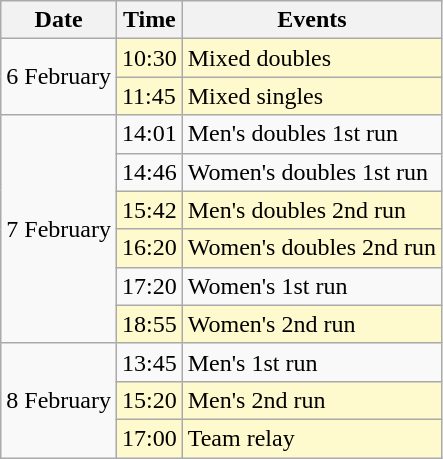<table class="wikitable" border="1">
<tr>
<th>Date</th>
<th>Time</th>
<th>Events</th>
</tr>
<tr>
<td rowspan=2>6 February</td>
<td bgcolor="lemonchiffon">10:30</td>
<td bgcolor="lemonchiffon">Mixed doubles</td>
</tr>
<tr bgcolor="lemonchiffon">
<td>11:45</td>
<td>Mixed singles</td>
</tr>
<tr>
<td rowspan=6>7 February</td>
<td>14:01</td>
<td>Men's doubles 1st run</td>
</tr>
<tr>
<td>14:46</td>
<td>Women's doubles 1st run</td>
</tr>
<tr bgcolor="lemonchiffon">
<td>15:42</td>
<td>Men's doubles 2nd run</td>
</tr>
<tr bgcolor="lemonchiffon">
<td>16:20</td>
<td>Women's doubles 2nd run</td>
</tr>
<tr>
<td>17:20</td>
<td>Women's 1st run</td>
</tr>
<tr bgcolor="lemonchiffon">
<td>18:55</td>
<td>Women's 2nd run</td>
</tr>
<tr>
<td rowspan=3>8 February</td>
<td>13:45</td>
<td>Men's 1st run</td>
</tr>
<tr bgcolor="lemonchiffon">
<td>15:20</td>
<td>Men's 2nd run</td>
</tr>
<tr bgcolor="lemonchiffon">
<td>17:00</td>
<td>Team relay</td>
</tr>
</table>
